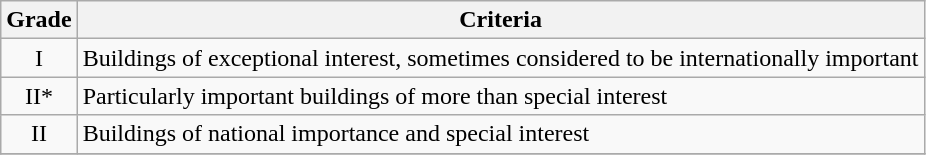<table class="wikitable" border="1">
<tr>
<th>Grade</th>
<th>Criteria</th>
</tr>
<tr>
<td align="center" >I</td>
<td>Buildings of exceptional interest, sometimes considered to be internationally important</td>
</tr>
<tr>
<td align="center" >II*</td>
<td>Particularly important buildings of more than special interest</td>
</tr>
<tr>
<td align="center" >II</td>
<td>Buildings of national importance and special interest</td>
</tr>
<tr>
</tr>
</table>
